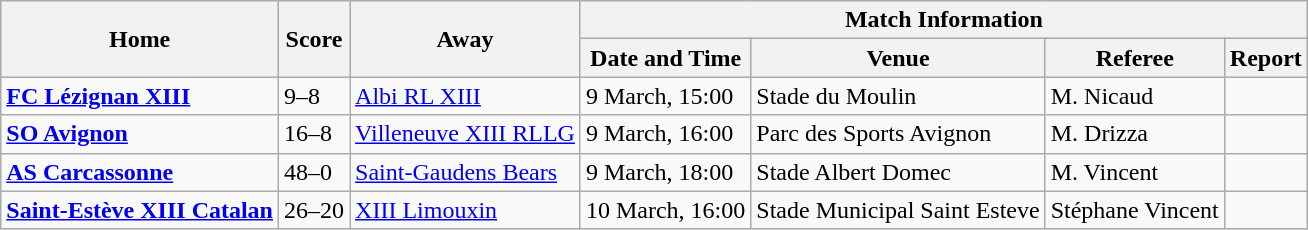<table class="wikitable defaultcenter col1left col3left">
<tr>
<th scope="col" rowspan=2>Home</th>
<th scope="col" rowspan=2>Score</th>
<th scope="col" rowspan=2>Away</th>
<th scope="col" colspan=4>Match Information</th>
</tr>
<tr>
<th scope="col">Date and Time</th>
<th scope="col">Venue</th>
<th scope="col">Referee</th>
<th scope="col">Report</th>
</tr>
<tr>
<td> <strong><a href='#'>FC Lézignan XIII</a></strong></td>
<td>9–8</td>
<td> <a href='#'>Albi RL XIII</a></td>
<td>9 March, 15:00</td>
<td>Stade du Moulin</td>
<td>M. Nicaud</td>
<td></td>
</tr>
<tr>
<td> <strong><a href='#'>SO Avignon</a></strong></td>
<td>16–8</td>
<td> <a href='#'>Villeneuve XIII RLLG</a></td>
<td>9 March, 16:00</td>
<td>Parc des Sports Avignon</td>
<td>M. Drizza</td>
<td></td>
</tr>
<tr>
<td> <strong><a href='#'>AS Carcassonne</a></strong></td>
<td>48–0</td>
<td> <a href='#'>Saint-Gaudens Bears</a></td>
<td>9 March, 18:00</td>
<td>Stade Albert Domec</td>
<td>M. Vincent</td>
<td></td>
</tr>
<tr>
<td> <strong><a href='#'>Saint-Estève XIII Catalan</a></strong></td>
<td>26–20</td>
<td> <a href='#'>XIII Limouxin</a></td>
<td>10 March, 16:00</td>
<td>Stade Municipal Saint Esteve</td>
<td>Stéphane Vincent</td>
<td></td>
</tr>
</table>
